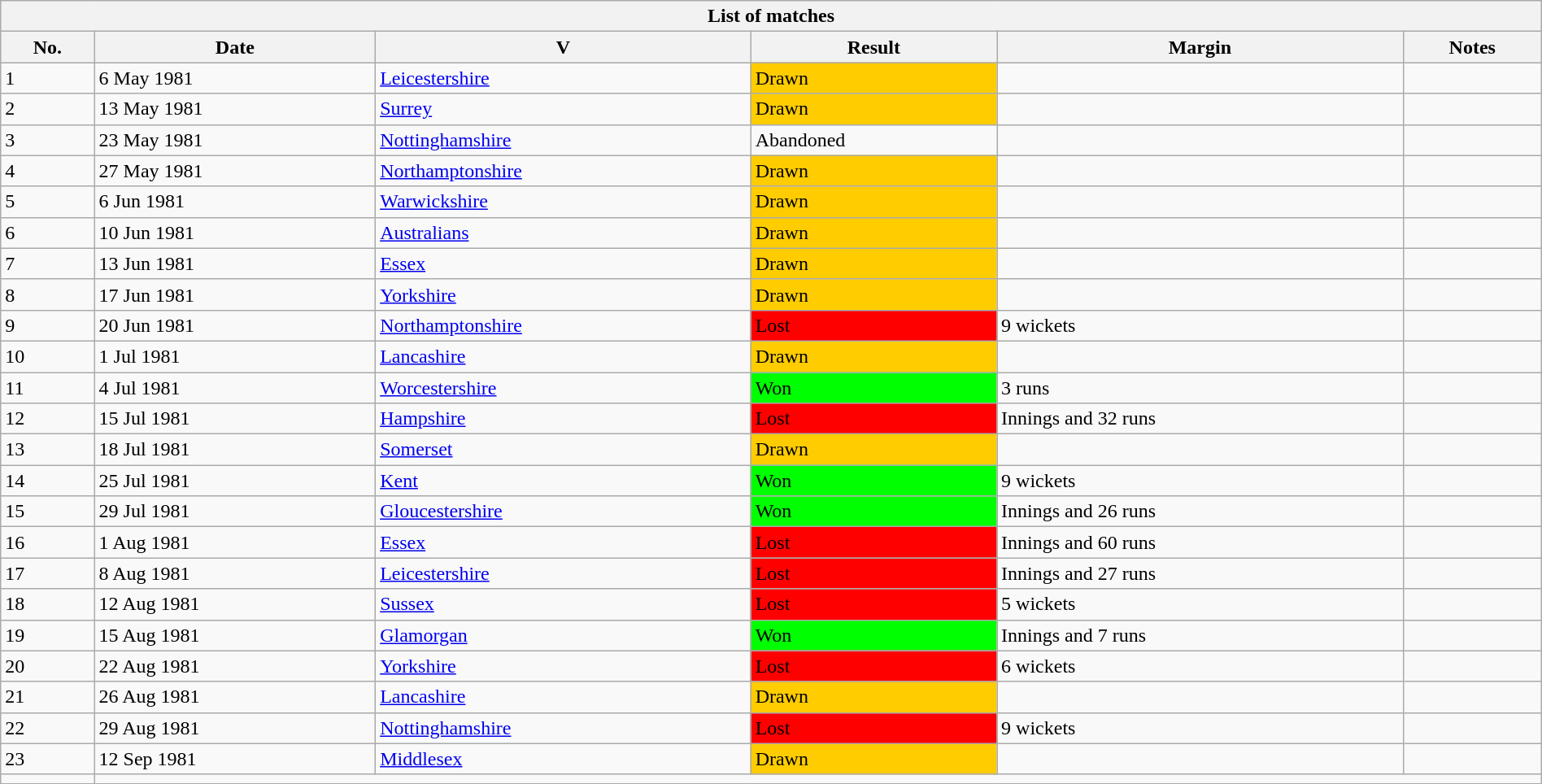<table class="wikitable" width="100%">
<tr>
<th bgcolor="#efefef" colspan=6>List of matches</th>
</tr>
<tr bgcolor="#efefef">
<th>No.</th>
<th>Date</th>
<th>V</th>
<th>Result</th>
<th>Margin</th>
<th>Notes</th>
</tr>
<tr>
<td>1</td>
<td>6 May 1981</td>
<td><a href='#'>Leicestershire</a><br> </td>
<td bgcolor="#FFCC00">Drawn</td>
<td></td>
<td></td>
</tr>
<tr>
<td>2</td>
<td>13 May 1981</td>
<td><a href='#'>Surrey</a><br> </td>
<td bgcolor="#FFCC00">Drawn</td>
<td></td>
<td></td>
</tr>
<tr>
<td>3</td>
<td>23 May 1981</td>
<td><a href='#'>Nottinghamshire</a> <br> </td>
<td>Abandoned</td>
<td></td>
<td></td>
</tr>
<tr>
<td>4</td>
<td>27 May 1981</td>
<td><a href='#'>Northamptonshire</a> <br> </td>
<td bgcolor="#FFCC00">Drawn</td>
<td></td>
<td></td>
</tr>
<tr>
<td>5</td>
<td>6 Jun 1981</td>
<td><a href='#'>Warwickshire</a> <br> </td>
<td bgcolor="#FFCC00">Drawn</td>
<td></td>
<td></td>
</tr>
<tr>
<td>6</td>
<td>10 Jun 1981</td>
<td><a href='#'>Australians</a> <br> </td>
<td bgcolor="#FFCC00">Drawn</td>
<td></td>
<td></td>
</tr>
<tr>
<td>7</td>
<td>13 Jun 1981</td>
<td><a href='#'>Essex</a> <br> </td>
<td bgcolor="#FFCC00">Drawn</td>
<td></td>
<td></td>
</tr>
<tr>
<td>8</td>
<td>17 Jun 1981</td>
<td><a href='#'>Yorkshire</a><br> </td>
<td bgcolor="#FFCC00">Drawn</td>
<td></td>
<td></td>
</tr>
<tr>
<td>9</td>
<td>20 Jun 1981</td>
<td><a href='#'>Northamptonshire</a> <br> </td>
<td bgcolor="#FF0000">Lost</td>
<td>9 wickets</td>
<td></td>
</tr>
<tr>
<td>10</td>
<td>1 Jul 1981</td>
<td><a href='#'>Lancashire</a> <br> </td>
<td bgcolor="#FFCC00">Drawn</td>
<td></td>
<td></td>
</tr>
<tr>
<td>11</td>
<td>4 Jul 1981</td>
<td><a href='#'>Worcestershire</a><br></td>
<td bgcolor="#00FF00">Won</td>
<td>3 runs</td>
<td></td>
</tr>
<tr>
<td>12</td>
<td>15 Jul 1981</td>
<td><a href='#'>Hampshire</a><br> </td>
<td bgcolor="#FF0000">Lost</td>
<td>Innings and 32 runs</td>
<td></td>
</tr>
<tr>
<td>13</td>
<td>18 Jul 1981</td>
<td><a href='#'>Somerset</a><br></td>
<td bgcolor="#FFCC00">Drawn</td>
<td></td>
<td></td>
</tr>
<tr>
<td>14</td>
<td>25 Jul 1981</td>
<td><a href='#'>Kent</a> <br></td>
<td bgcolor="#00FF00">Won</td>
<td>9 wickets</td>
<td></td>
</tr>
<tr>
<td>15</td>
<td>29 Jul 1981</td>
<td><a href='#'>Gloucestershire</a> <br> </td>
<td bgcolor="#00FF00">Won</td>
<td>Innings and 26 runs</td>
<td></td>
</tr>
<tr>
<td>16</td>
<td>1 Aug 1981</td>
<td><a href='#'>Essex</a>  <br> </td>
<td bgcolor="#FF0000">Lost</td>
<td>Innings and 60 runs</td>
<td></td>
</tr>
<tr>
<td>17</td>
<td>8 Aug 1981</td>
<td><a href='#'>Leicestershire</a><br> </td>
<td bgcolor="#FF0000">Lost</td>
<td>Innings and 27 runs</td>
<td></td>
</tr>
<tr>
<td>18</td>
<td>12 Aug 1981</td>
<td><a href='#'>Sussex</a>  <br> </td>
<td bgcolor="#FF0000">Lost</td>
<td>5 wickets</td>
<td></td>
</tr>
<tr>
<td>19</td>
<td>15 Aug 1981</td>
<td><a href='#'>Glamorgan</a> <br> </td>
<td bgcolor="#00FF00">Won</td>
<td>Innings and 7 runs</td>
<td></td>
</tr>
<tr>
<td>20</td>
<td>22 Aug 1981</td>
<td><a href='#'>Yorkshire</a><br> </td>
<td bgcolor="#FF0000">Lost</td>
<td>6 wickets</td>
<td></td>
</tr>
<tr>
<td>21</td>
<td>26 Aug 1981</td>
<td><a href='#'>Lancashire</a> <br></td>
<td bgcolor="#FFCC00">Drawn</td>
<td></td>
<td></td>
</tr>
<tr>
<td>22</td>
<td>29 Aug 1981</td>
<td><a href='#'>Nottinghamshire</a> <br> </td>
<td bgcolor="#FF0000">Lost</td>
<td>9 wickets</td>
<td></td>
</tr>
<tr>
<td>23</td>
<td>12 Sep 1981</td>
<td><a href='#'>Middlesex</a>   <br></td>
<td bgcolor="#FFCC00">Drawn</td>
<td></td>
<td></td>
</tr>
<tr>
<td></td>
</tr>
</table>
